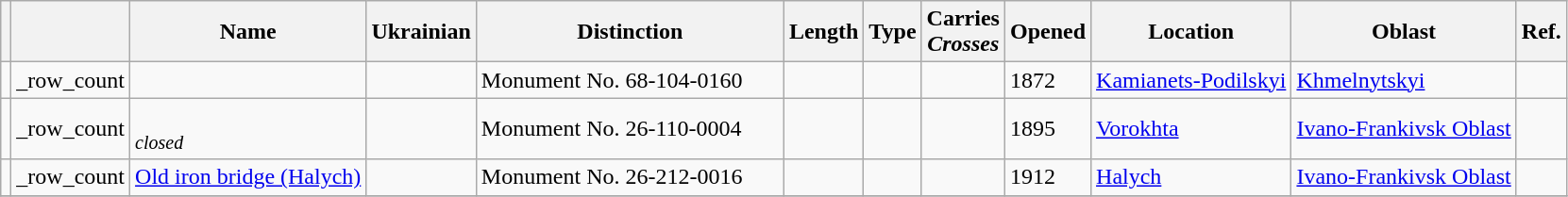<table class="wikitable sortable">
<tr>
<th class="unsortable"></th>
<th scope=col></th>
<th scope=col>Name</th>
<th scope=col>Ukrainian</th>
<th scope=col width="210">Distinction</th>
<th scope=col>Length</th>
<th scope=col>Type</th>
<th scope=col>Carries<br><em>Crosses</em></th>
<th scope=col>Opened</th>
<th scope=col>Location</th>
<th scope=col>Oblast</th>
<th class="unsortable">Ref.</th>
</tr>
<tr>
<td></td>
<td>_row_count</td>
<td></td>
<td></td>
<td>Monument No. 68-104-0160</td>
<td></td>
<td><small></small></td>
<td></td>
<td>1872</td>
<td><a href='#'>Kamianets-Podilskyi</a><br><small></small></td>
<td><a href='#'>Khmelnytskyi</a></td>
<td><br></td>
</tr>
<tr>
<td></td>
<td>_row_count</td>
<td><br><small><em>closed</em></small></td>
<td></td>
<td>Monument No. 26-110-0004</td>
<td></td>
<td><small></small></td>
<td></td>
<td>1895</td>
<td><a href='#'>Vorokhta</a><br><small></small></td>
<td><a href='#'>Ivano-Frankivsk Oblast</a></td>
<td></td>
</tr>
<tr>
<td></td>
<td>_row_count</td>
<td><a href='#'>Old iron bridge (Halych)</a></td>
<td></td>
<td>Monument No. 26-212-0016</td>
<td></td>
<td><small></small></td>
<td></td>
<td>1912</td>
<td><a href='#'>Halych</a><br><small></small></td>
<td><a href='#'>Ivano-Frankivsk Oblast</a></td>
<td></td>
</tr>
<tr>
</tr>
</table>
